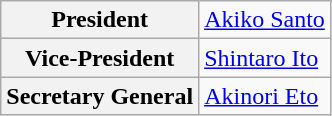<table class="wikitable">
<tr>
<th>President</th>
<td><a href='#'>Akiko Santo</a></td>
</tr>
<tr>
<th>Vice-President</th>
<td><a href='#'>Shintaro Ito</a></td>
</tr>
<tr>
<th>Secretary General</th>
<td><a href='#'>Akinori Eto</a></td>
</tr>
</table>
